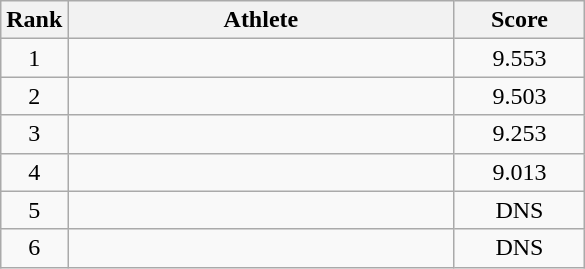<table class="wikitable" style="text-align:center">
<tr>
<th width=20>Rank</th>
<th width=250>Athlete</th>
<th width=80>Score</th>
</tr>
<tr>
<td>1</td>
<td align="left"></td>
<td>9.553</td>
</tr>
<tr>
<td>2</td>
<td align="left"></td>
<td>9.503</td>
</tr>
<tr>
<td>3</td>
<td align="left"></td>
<td>9.253</td>
</tr>
<tr>
<td>4</td>
<td align="left"></td>
<td>9.013</td>
</tr>
<tr>
<td>5</td>
<td align="left"></td>
<td>DNS</td>
</tr>
<tr>
<td>6</td>
<td align="left"></td>
<td>DNS</td>
</tr>
</table>
